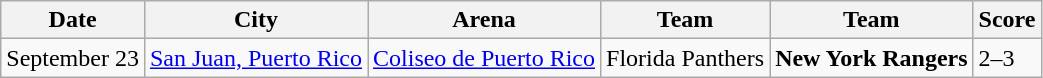<table class="wikitable">
<tr>
<th>Date</th>
<th>City</th>
<th>Arena</th>
<th>Team</th>
<th>Team</th>
<th>Score</th>
</tr>
<tr>
<td>September 23</td>
<td><a href='#'>San Juan, Puerto Rico</a></td>
<td><a href='#'>Coliseo de Puerto Rico</a></td>
<td>Florida Panthers</td>
<td><strong>New York Rangers</strong></td>
<td>2–3</td>
</tr>
</table>
